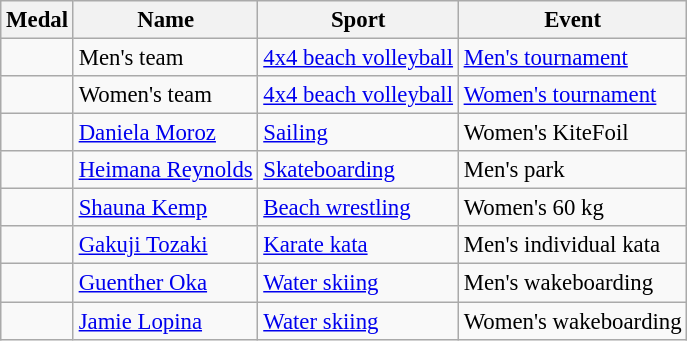<table class="wikitable sortable" style="font-size: 95%;">
<tr>
<th>Medal</th>
<th>Name</th>
<th>Sport</th>
<th>Event</th>
</tr>
<tr>
<td></td>
<td>Men's team</td>
<td><a href='#'>4x4 beach volleyball</a></td>
<td><a href='#'>Men's tournament</a></td>
</tr>
<tr>
<td></td>
<td>Women's team</td>
<td><a href='#'>4x4 beach volleyball</a></td>
<td><a href='#'>Women's tournament</a></td>
</tr>
<tr>
<td></td>
<td><a href='#'>Daniela Moroz</a></td>
<td><a href='#'>Sailing</a></td>
<td>Women's KiteFoil</td>
</tr>
<tr>
<td></td>
<td><a href='#'>Heimana Reynolds</a></td>
<td><a href='#'>Skateboarding</a></td>
<td>Men's park</td>
</tr>
<tr>
<td></td>
<td><a href='#'>Shauna Kemp</a></td>
<td><a href='#'>Beach wrestling</a></td>
<td>Women's 60 kg</td>
</tr>
<tr>
<td></td>
<td><a href='#'>Gakuji Tozaki</a></td>
<td><a href='#'>Karate kata</a></td>
<td>Men's individual kata</td>
</tr>
<tr>
<td></td>
<td><a href='#'>Guenther Oka</a></td>
<td><a href='#'>Water skiing</a></td>
<td>Men's wakeboarding</td>
</tr>
<tr>
<td></td>
<td><a href='#'>Jamie Lopina</a></td>
<td><a href='#'>Water skiing</a></td>
<td>Women's wakeboarding</td>
</tr>
</table>
